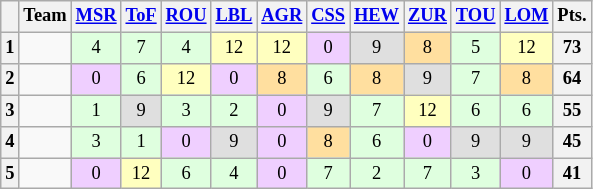<table class="wikitable" style="font-size:77%; text-align:center">
<tr>
<th></th>
<th>Team</th>
<th><a href='#'>MSR</a></th>
<th><a href='#'>ToF</a></th>
<th><a href='#'>ROU</a></th>
<th><a href='#'>LBL</a></th>
<th><a href='#'>AGR</a></th>
<th><a href='#'>CSS</a></th>
<th><a href='#'>HEW</a></th>
<th><a href='#'>ZUR</a></th>
<th><a href='#'>TOU</a></th>
<th><a href='#'>LOM</a></th>
<th>Pts.</th>
</tr>
<tr>
<th>1</th>
<td style="text-align:left;"></td>
<td style="background:#dfffdf;">4</td>
<td style="background:#dfffdf;">7</td>
<td style="background:#dfffdf;">4</td>
<td style="background:#FFFFBF;">12</td>
<td style="background:#FFFFBF;">12</td>
<td style="background:#EFCFFF;">0</td>
<td style="background:#dfdfdf;">9</td>
<td style="background:#ffdf9f;">8</td>
<td style="background:#dfffdf;">5</td>
<td style="background:#FFFFBF;">12</td>
<th>73</th>
</tr>
<tr>
<th>2</th>
<td style="text-align:left;"></td>
<td style="background:#EFCFFF;">0</td>
<td style="background:#dfffdf;">6</td>
<td style="background:#FFFFBF;">12</td>
<td style="background:#EFCFFF;">0</td>
<td style="background:#ffdf9f;">8</td>
<td style="background:#dfffdf;">6</td>
<td style="background:#ffdf9f;">8</td>
<td style="background:#dfdfdf;">9</td>
<td style="background:#dfffdf;">7</td>
<td style="background:#ffdf9f;">8</td>
<th>64</th>
</tr>
<tr>
<th>3</th>
<td style="text-align:left;"></td>
<td style="background:#dfffdf;">1</td>
<td style="background:#dfdfdf;">9</td>
<td style="background:#dfffdf;">3</td>
<td style="background:#dfffdf;">2</td>
<td style="background:#EFCFFF;">0</td>
<td style="background:#dfdfdf;">9</td>
<td style="background:#dfffdf;">7</td>
<td style="background:#FFFFBF;">12</td>
<td style="background:#dfffdf;">6</td>
<td style="background:#dfffdf;">6</td>
<th>55</th>
</tr>
<tr>
<th>4</th>
<td style="text-align:left;"></td>
<td style="background:#dfffdf;">3</td>
<td style="background:#dfffdf;">1</td>
<td style="background:#EFCFFF;">0</td>
<td style="background:#dfdfdf;">9</td>
<td style="background:#EFCFFF;">0</td>
<td style="background:#ffdf9f;">8</td>
<td style="background:#dfffdf;">6</td>
<td style="background:#EFCFFF;">0</td>
<td style="background:#dfdfdf;">9</td>
<td style="background:#dfdfdf;">9</td>
<th>45</th>
</tr>
<tr>
<th>5</th>
<td style="text-align:left;"></td>
<td style="background:#EFCFFF;">0</td>
<td style="background:#FFFFBF;">12</td>
<td style="background:#dfffdf;">6</td>
<td style="background:#dfffdf;">4</td>
<td style="background:#EFCFFF;">0</td>
<td style="background:#dfffdf;">7</td>
<td style="background:#dfffdf;">2</td>
<td style="background:#dfffdf;">7</td>
<td style="background:#dfffdf;">3</td>
<td style="background:#EFCFFF;">0</td>
<th>41</th>
</tr>
</table>
